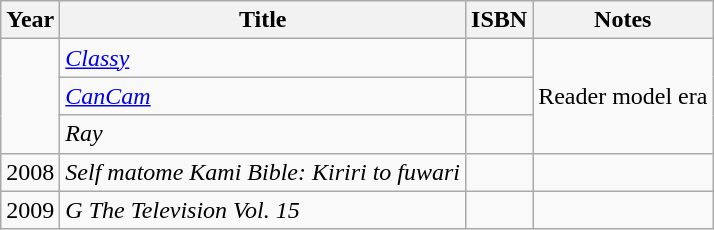<table class="wikitable">
<tr>
<th>Year</th>
<th>Title</th>
<th>ISBN</th>
<th>Notes</th>
</tr>
<tr>
<td rowspan="3"></td>
<td><em><a href='#'>Classy</a></em></td>
<td></td>
<td rowspan="3">Reader model era</td>
</tr>
<tr>
<td><em><a href='#'>CanCam</a></em></td>
<td></td>
</tr>
<tr>
<td><em>Ray</em></td>
<td></td>
</tr>
<tr>
<td>2008</td>
<td><em>Self matome Kami Bible: Kiriri to fuwari</em></td>
<td></td>
<td></td>
</tr>
<tr>
<td>2009</td>
<td><em>G The Television Vol. 15</em></td>
<td></td>
<td></td>
</tr>
</table>
